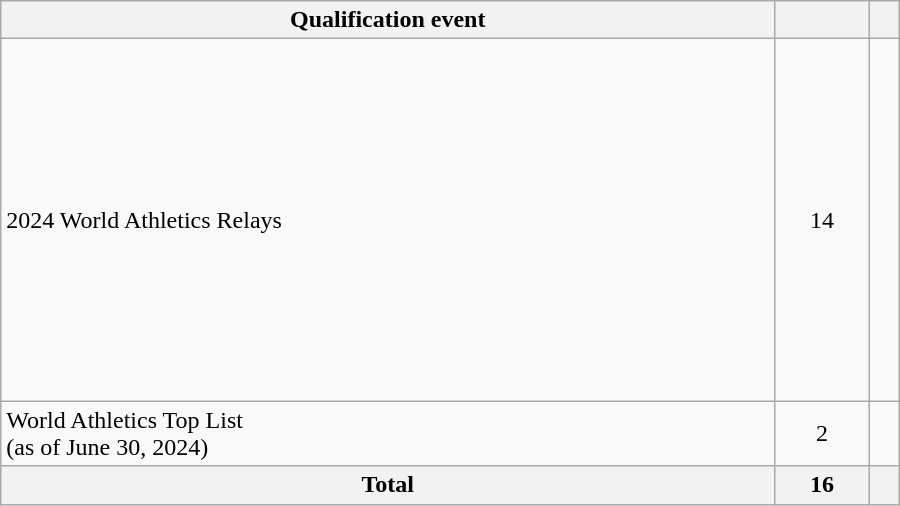<table class=wikitable style="text-align:left" width=600>
<tr>
<th>Qualification event</th>
<th></th>
<th></th>
</tr>
<tr>
<td>2024 World Athletics Relays</td>
<td align=center>14</td>
<td><br><br><br><br><br><br><br><br><br><br><br><br><br></td>
</tr>
<tr>
<td>World Athletics Top List<br>(as of June 30, 2024)</td>
<td align=center>2</td>
<td><br></td>
</tr>
<tr>
<th>Total</th>
<th>16</th>
<th></th>
</tr>
</table>
